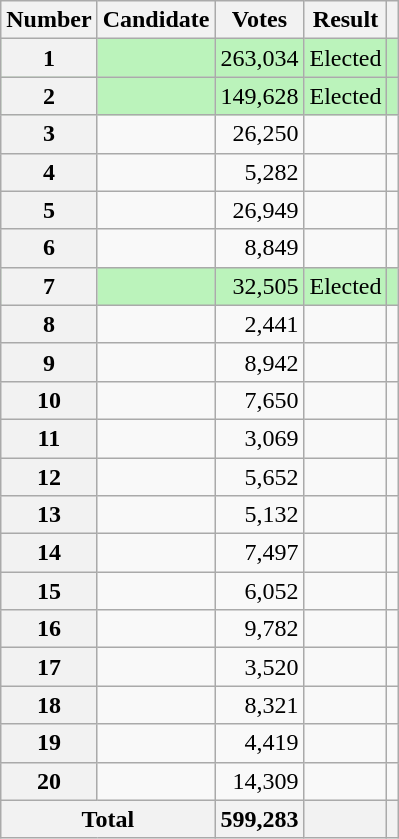<table class="wikitable sortable">
<tr>
<th scope="col">Number</th>
<th scope="col">Candidate</th>
<th scope="col">Votes</th>
<th scope="col">Result</th>
<th scope="col" class="unsortable"></th>
</tr>
<tr bgcolor=bbf3bb>
<th scope="row">1</th>
<td></td>
<td style="text-align:right">263,034</td>
<td>Elected</td>
<td></td>
</tr>
<tr bgcolor=bbf3bb>
<th scope="row">2</th>
<td></td>
<td style="text-align:right">149,628</td>
<td>Elected</td>
<td></td>
</tr>
<tr>
<th scope="row">3</th>
<td></td>
<td style="text-align:right">26,250</td>
<td></td>
<td></td>
</tr>
<tr>
<th scope="row">4</th>
<td></td>
<td style="text-align:right">5,282</td>
<td></td>
<td></td>
</tr>
<tr>
<th scope="row">5</th>
<td></td>
<td style="text-align:right">26,949</td>
<td></td>
<td></td>
</tr>
<tr>
<th scope="row">6</th>
<td></td>
<td style="text-align:right">8,849</td>
<td></td>
<td></td>
</tr>
<tr bgcolor=bbf3bb>
<th scope="row">7</th>
<td></td>
<td style="text-align:right">32,505</td>
<td>Elected</td>
<td></td>
</tr>
<tr>
<th scope="row">8</th>
<td></td>
<td style="text-align:right">2,441</td>
<td></td>
<td></td>
</tr>
<tr>
<th scope="row">9</th>
<td></td>
<td style="text-align:right">8,942</td>
<td></td>
<td></td>
</tr>
<tr>
<th scope="row">10</th>
<td></td>
<td style="text-align:right">7,650</td>
<td></td>
<td></td>
</tr>
<tr>
<th scope="row">11</th>
<td></td>
<td style="text-align:right">3,069</td>
<td></td>
<td></td>
</tr>
<tr>
<th scope="row">12</th>
<td></td>
<td style="text-align:right">5,652</td>
<td></td>
<td></td>
</tr>
<tr>
<th scope="row">13</th>
<td></td>
<td style="text-align:right">5,132</td>
<td></td>
<td></td>
</tr>
<tr>
<th scope="row">14</th>
<td></td>
<td style="text-align:right">7,497</td>
<td></td>
<td></td>
</tr>
<tr>
<th scope="row">15</th>
<td></td>
<td style="text-align:right">6,052</td>
<td></td>
<td></td>
</tr>
<tr>
<th scope="row">16</th>
<td></td>
<td style="text-align:right">9,782</td>
<td></td>
<td></td>
</tr>
<tr>
<th scope="row">17</th>
<td></td>
<td style="text-align:right">3,520</td>
<td></td>
<td></td>
</tr>
<tr>
<th scope="row">18</th>
<td></td>
<td style="text-align:right">8,321</td>
<td></td>
<td></td>
</tr>
<tr>
<th scope="row">19</th>
<td></td>
<td style="text-align:right">4,419</td>
<td></td>
<td></td>
</tr>
<tr>
<th scope="row">20</th>
<td></td>
<td style="text-align:right">14,309</td>
<td></td>
<td></td>
</tr>
<tr class="sortbottom">
<th scope="row" colspan="2">Total</th>
<th style="text-align:right">599,283</th>
<th></th>
<th></th>
</tr>
</table>
